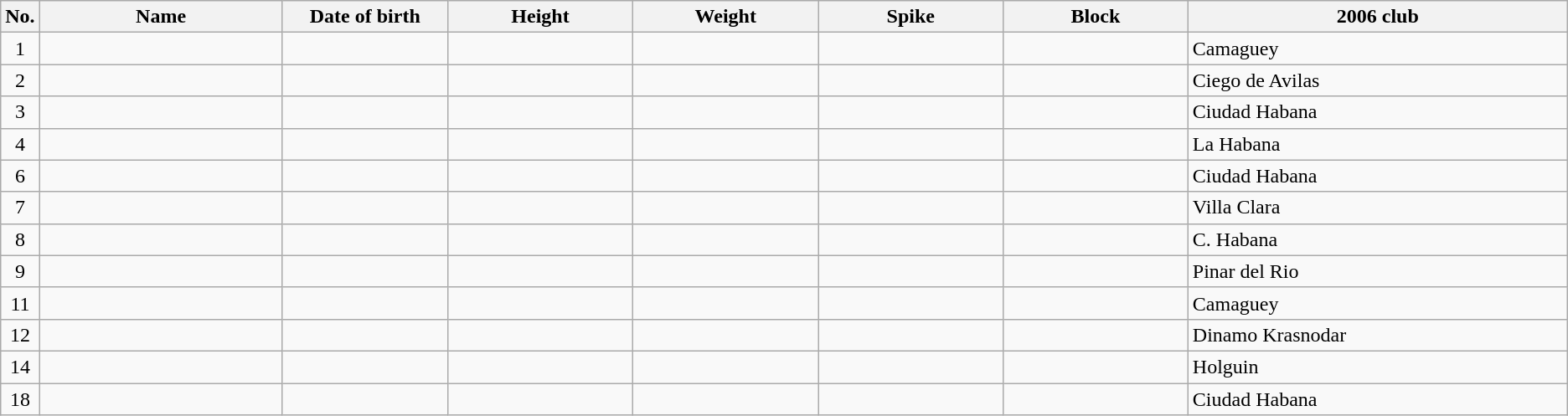<table class="wikitable sortable" style="font-size:100%; text-align:center;">
<tr>
<th>No.</th>
<th style="width:12em">Name</th>
<th style="width:8em">Date of birth</th>
<th style="width:9em">Height</th>
<th style="width:9em">Weight</th>
<th style="width:9em">Spike</th>
<th style="width:9em">Block</th>
<th style="width:19em">2006 club</th>
</tr>
<tr>
<td>1</td>
<td align=left></td>
<td align=right></td>
<td></td>
<td></td>
<td></td>
<td></td>
<td align=left>Camaguey</td>
</tr>
<tr>
<td>2</td>
<td align=left></td>
<td align=right></td>
<td></td>
<td></td>
<td></td>
<td></td>
<td align=left>Ciego de Avilas</td>
</tr>
<tr>
<td>3</td>
<td align=left></td>
<td align=right></td>
<td></td>
<td></td>
<td></td>
<td></td>
<td align=left>Ciudad Habana</td>
</tr>
<tr>
<td>4</td>
<td align=left></td>
<td align=right></td>
<td></td>
<td></td>
<td></td>
<td></td>
<td align=left>La Habana</td>
</tr>
<tr>
<td>6</td>
<td align=left></td>
<td align=right></td>
<td></td>
<td></td>
<td></td>
<td></td>
<td align=left>Ciudad Habana</td>
</tr>
<tr>
<td>7</td>
<td align=left></td>
<td align=right></td>
<td></td>
<td></td>
<td></td>
<td></td>
<td align=left>Villa Clara</td>
</tr>
<tr>
<td>8</td>
<td align=left></td>
<td align=right></td>
<td></td>
<td></td>
<td></td>
<td></td>
<td align=left>C. Habana</td>
</tr>
<tr>
<td>9</td>
<td align=left></td>
<td align=right></td>
<td></td>
<td></td>
<td></td>
<td></td>
<td align=left>Pinar del Rio</td>
</tr>
<tr>
<td>11</td>
<td align=left></td>
<td align=right></td>
<td></td>
<td></td>
<td></td>
<td></td>
<td align=left>Camaguey</td>
</tr>
<tr>
<td>12</td>
<td align=left></td>
<td align=right></td>
<td></td>
<td></td>
<td></td>
<td></td>
<td align=left>Dinamo Krasnodar</td>
</tr>
<tr>
<td>14</td>
<td align=left></td>
<td align=right></td>
<td></td>
<td></td>
<td></td>
<td></td>
<td align=left>Holguin</td>
</tr>
<tr>
<td>18</td>
<td align=left></td>
<td align=right></td>
<td></td>
<td></td>
<td></td>
<td></td>
<td align=left>Ciudad Habana</td>
</tr>
</table>
